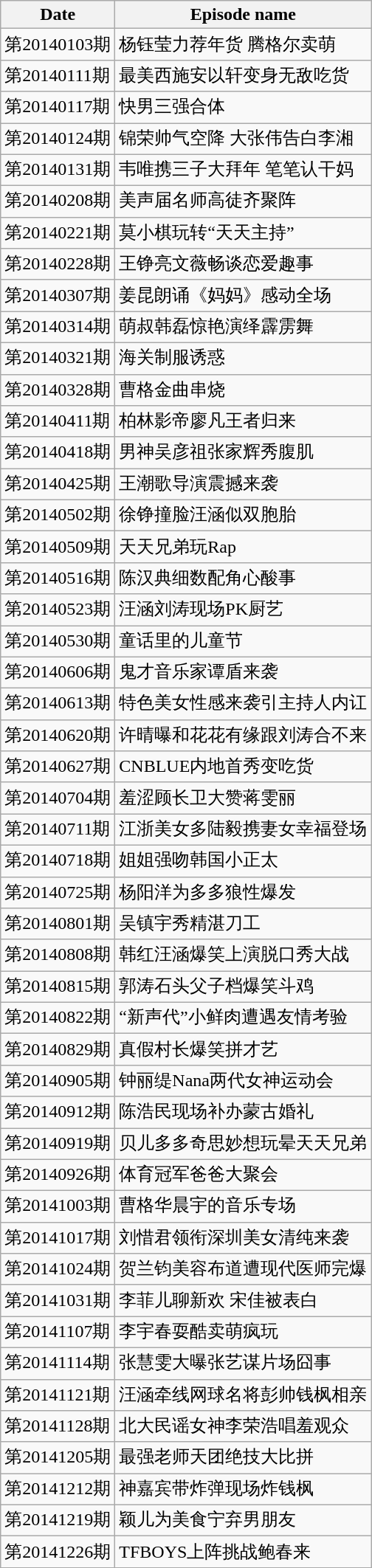<table class="wikitable mw-collapsible mw-collapsed">
<tr>
<th>Date</th>
<th>Episode name</th>
</tr>
<tr>
<td>第20140103期</td>
<td>杨钰莹力荐年货 腾格尔卖萌</td>
</tr>
<tr>
<td>第20140111期</td>
<td>最美西施安以轩变身无敌吃货</td>
</tr>
<tr>
<td>第20140117期</td>
<td>快男三强合体</td>
</tr>
<tr>
<td>第20140124期</td>
<td>锦荣帅气空降 大张伟告白李湘</td>
</tr>
<tr>
<td>第20140131期</td>
<td>韦唯携三子大拜年 笔笔认干妈</td>
</tr>
<tr>
<td>第20140208期</td>
<td>美声届名师高徒齐聚阵</td>
</tr>
<tr>
<td>第20140221期</td>
<td>莫小棋玩转“天天主持”</td>
</tr>
<tr>
<td>第20140228期</td>
<td>王铮亮文薇畅谈恋爱趣事</td>
</tr>
<tr>
<td>第20140307期</td>
<td>姜昆朗诵《妈妈》感动全场</td>
</tr>
<tr>
<td>第20140314期</td>
<td>萌叔韩磊惊艳演绎霹雳舞</td>
</tr>
<tr>
<td>第20140321期</td>
<td>海关制服诱惑</td>
</tr>
<tr>
<td>第20140328期</td>
<td>曹格金曲串烧</td>
</tr>
<tr>
<td>第20140411期</td>
<td>柏林影帝廖凡王者归来</td>
</tr>
<tr>
<td>第20140418期</td>
<td>男神吴彦祖张家辉秀腹肌</td>
</tr>
<tr>
<td>第20140425期</td>
<td>王潮歌导演震撼来袭</td>
</tr>
<tr>
<td>第20140502期</td>
<td>徐铮撞脸汪涵似双胞胎</td>
</tr>
<tr>
<td>第20140509期</td>
<td>天天兄弟玩Rap</td>
</tr>
<tr>
<td>第20140516期</td>
<td>陈汉典细数配角心酸事</td>
</tr>
<tr>
<td>第20140523期</td>
<td>汪涵刘涛现场PK厨艺</td>
</tr>
<tr>
<td>第20140530期</td>
<td>童话里的儿童节</td>
</tr>
<tr>
<td>第20140606期</td>
<td>鬼才音乐家谭盾来袭</td>
</tr>
<tr>
<td>第20140613期</td>
<td>特色美女性感来袭引主持人内讧</td>
</tr>
<tr>
<td>第20140620期</td>
<td>许晴曝和花花有缘跟刘涛合不来</td>
</tr>
<tr>
<td>第20140627期</td>
<td>CNBLUE内地首秀变吃货</td>
</tr>
<tr>
<td>第20140704期</td>
<td>羞涩顾长卫大赞蒋雯丽</td>
</tr>
<tr>
<td>第20140711期</td>
<td>江浙美女多陆毅携妻女幸福登场</td>
</tr>
<tr>
<td>第20140718期</td>
<td>姐姐强吻韩国小正太</td>
</tr>
<tr>
<td>第20140725期</td>
<td>杨阳洋为多多狼性爆发</td>
</tr>
<tr>
<td>第20140801期</td>
<td>吴镇宇秀精湛刀工</td>
</tr>
<tr>
<td>第20140808期</td>
<td>韩红汪涵爆笑上演脱口秀大战</td>
</tr>
<tr>
<td>第20140815期</td>
<td>郭涛石头父子档爆笑斗鸡</td>
</tr>
<tr>
<td>第20140822期</td>
<td>“新声代”小鲜肉遭遇友情考验</td>
</tr>
<tr>
<td>第20140829期</td>
<td>真假村长爆笑拼才艺</td>
</tr>
<tr>
<td>第20140905期</td>
<td>钟丽缇Nana两代女神运动会</td>
</tr>
<tr>
<td>第20140912期</td>
<td>陈浩民现场补办蒙古婚礼</td>
</tr>
<tr>
<td>第20140919期</td>
<td>贝儿多多奇思妙想玩晕天天兄弟</td>
</tr>
<tr>
<td>第20140926期</td>
<td>体育冠军爸爸大聚会</td>
</tr>
<tr>
<td>第20141003期</td>
<td>曹格华晨宇的音乐专场</td>
</tr>
<tr>
<td>第20141017期</td>
<td>刘惜君领衔深圳美女清纯来袭</td>
</tr>
<tr>
<td>第20141024期</td>
<td>贺兰钧美容布道遭现代医师完爆</td>
</tr>
<tr>
<td>第20141031期</td>
<td>李菲儿聊新欢 宋佳被表白</td>
</tr>
<tr>
<td>第20141107期</td>
<td>李宇春耍酷卖萌疯玩</td>
</tr>
<tr>
<td>第20141114期</td>
<td>张慧雯大曝张艺谋片场囧事</td>
</tr>
<tr>
<td>第20141121期</td>
<td>汪涵牵线网球名将彭帅钱枫相亲</td>
</tr>
<tr>
<td>第20141128期</td>
<td>北大民谣女神李荣浩唱羞观众</td>
</tr>
<tr>
<td>第20141205期</td>
<td>最强老师天团绝技大比拼</td>
</tr>
<tr>
<td>第20141212期</td>
<td>神嘉宾带炸弹现场炸钱枫</td>
</tr>
<tr>
<td>第20141219期</td>
<td>颖儿为美食宁弃男朋友</td>
</tr>
<tr>
<td>第20141226期</td>
<td>TFBOYS上阵挑战鲍春来</td>
</tr>
</table>
